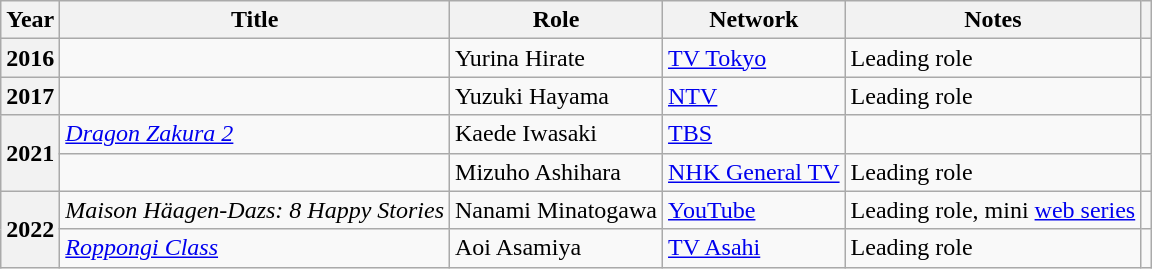<table class="wikitable sortable plainrowheaders">
<tr>
<th scope="col">Year</th>
<th scope="col">Title</th>
<th scope="col">Role</th>
<th scope="col">Network</th>
<th scope="col" class="unsortable">Notes</th>
<th scope="col" class="unsortable"></th>
</tr>
<tr>
<th scope="row">2016</th>
<td><em></em></td>
<td>Yurina Hirate</td>
<td><a href='#'>TV Tokyo</a></td>
<td>Leading role</td>
<td></td>
</tr>
<tr>
<th scope="row">2017</th>
<td><em></em></td>
<td>Yuzuki Hayama</td>
<td><a href='#'>NTV</a></td>
<td>Leading role</td>
<td></td>
</tr>
<tr>
<th scope="row" rowspan="2">2021</th>
<td><em><a href='#'>Dragon Zakura 2</a></em></td>
<td>Kaede Iwasaki</td>
<td><a href='#'>TBS</a></td>
<td></td>
<td></td>
</tr>
<tr>
<td><em></em></td>
<td>Mizuho Ashihara</td>
<td><a href='#'>NHK General TV</a></td>
<td>Leading role</td>
<td></td>
</tr>
<tr>
<th scope="row" rowspan="2">2022</th>
<td><em>Maison Häagen-Dazs: 8 Happy Stories</em></td>
<td>Nanami Minatogawa</td>
<td><a href='#'>YouTube</a></td>
<td>Leading role, mini <a href='#'>web series</a></td>
<td></td>
</tr>
<tr>
<td><em><a href='#'>Roppongi Class</a></em></td>
<td>Aoi Asamiya</td>
<td><a href='#'>TV Asahi</a></td>
<td>Leading role</td>
<td></td>
</tr>
</table>
